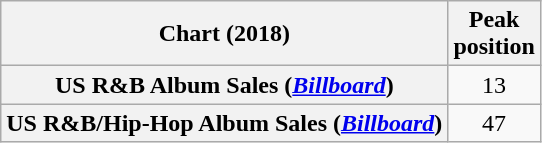<table class="wikitable sortable plainrowheaders" style="text-align:center">
<tr>
<th scope="col">Chart (2018)</th>
<th scope="col">Peak<br>position</th>
</tr>
<tr>
<th scope="row">US R&B Album Sales (<em><a href='#'>Billboard</a></em>)</th>
<td>13</td>
</tr>
<tr>
<th scope="row">US R&B/Hip-Hop Album Sales (<em><a href='#'>Billboard</a></em>)</th>
<td>47</td>
</tr>
</table>
